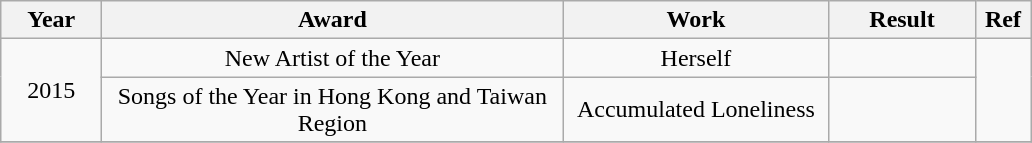<table class="wikitable">
<tr>
<th width=60>Year</th>
<th style="width:300px;">Award</th>
<th style="width:170px;">Work</th>
<th width="90">Result</th>
<th width="30">Ref</th>
</tr>
<tr align="center">
<td rowspan="2">2015</td>
<td>New Artist of the Year</td>
<td>Herself</td>
<td></td>
<td rowspan="2"></td>
</tr>
<tr align="center">
<td>Songs of the Year in Hong Kong and Taiwan Region</td>
<td>Accumulated Loneliness</td>
<td></td>
</tr>
<tr align="center">
</tr>
</table>
